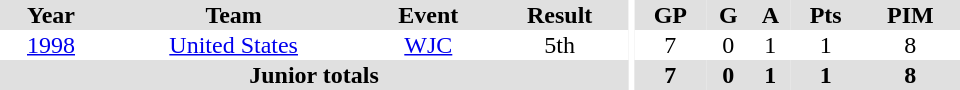<table border="0" cellpadding="1" cellspacing="0" ID="Table3" style="text-align:center; width:40em">
<tr ALIGN="center" bgcolor="#e0e0e0">
<th>Year</th>
<th>Team</th>
<th>Event</th>
<th>Result</th>
<th rowspan="99" bgcolor="#ffffff"></th>
<th>GP</th>
<th>G</th>
<th>A</th>
<th>Pts</th>
<th>PIM</th>
</tr>
<tr>
<td><a href='#'>1998</a></td>
<td><a href='#'>United States</a></td>
<td><a href='#'>WJC</a></td>
<td>5th</td>
<td>7</td>
<td>0</td>
<td>1</td>
<td>1</td>
<td>8</td>
</tr>
<tr ALIGN="center" bgcolor="#e0e0e0">
<th colspan=4>Junior totals</th>
<th>7</th>
<th>0</th>
<th>1</th>
<th>1</th>
<th>8</th>
</tr>
</table>
